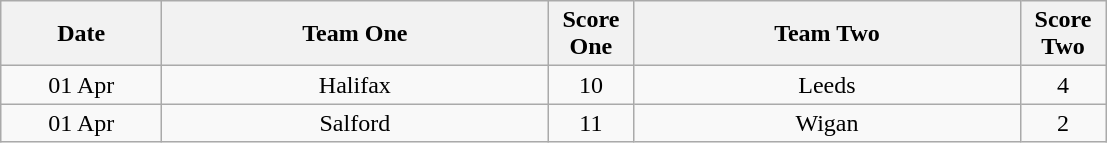<table class="wikitable" style="text-align: center">
<tr>
<th width=100>Date</th>
<th width=250>Team One</th>
<th width=50>Score One</th>
<th width=250>Team Two</th>
<th width=50>Score Two</th>
</tr>
<tr>
<td>01 Apr</td>
<td>Halifax</td>
<td>10</td>
<td>Leeds</td>
<td>4</td>
</tr>
<tr>
<td>01 Apr</td>
<td>Salford</td>
<td>11</td>
<td>Wigan</td>
<td>2</td>
</tr>
</table>
